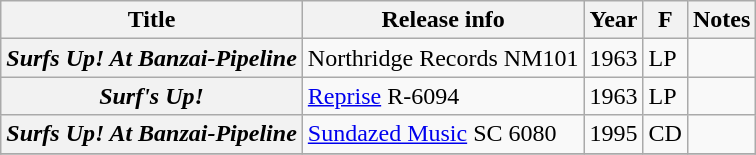<table class="wikitable plainrowheaders sortable">
<tr>
<th scope="col">Title</th>
<th scope="col">Release info</th>
<th scope="col">Year</th>
<th scope="col">F</th>
<th scope="col" class="unsortable">Notes</th>
</tr>
<tr>
<th scope="row"><em>Surfs Up! At Banzai-Pipeline</em></th>
<td>Northridge Records NM101</td>
<td>1963</td>
<td>LP</td>
<td></td>
</tr>
<tr>
<th scope="row"><em>Surf's Up!</em></th>
<td><a href='#'>Reprise</a> R-6094</td>
<td>1963</td>
<td>LP</td>
<td></td>
</tr>
<tr>
<th scope="row"><em>Surfs Up! At Banzai-Pipeline</em></th>
<td><a href='#'>Sundazed Music</a> SC 6080</td>
<td>1995</td>
<td>CD</td>
<td></td>
</tr>
<tr>
</tr>
</table>
